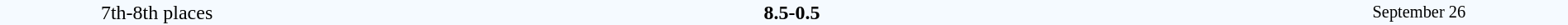<table style="width: 100%; background:#F5FAFF;" cellspacing="0">
<tr>
<td align=center rowspan=3 width=20%>7th-8th places</td>
</tr>
<tr>
<td width=24% align=right><strong></strong></td>
<td align=center width=13%><strong>8.5-0.5</strong></td>
<td width=24%><strong></strong></td>
<td style=font-size:85% rowspan=3 align=center>September 26</td>
</tr>
</table>
